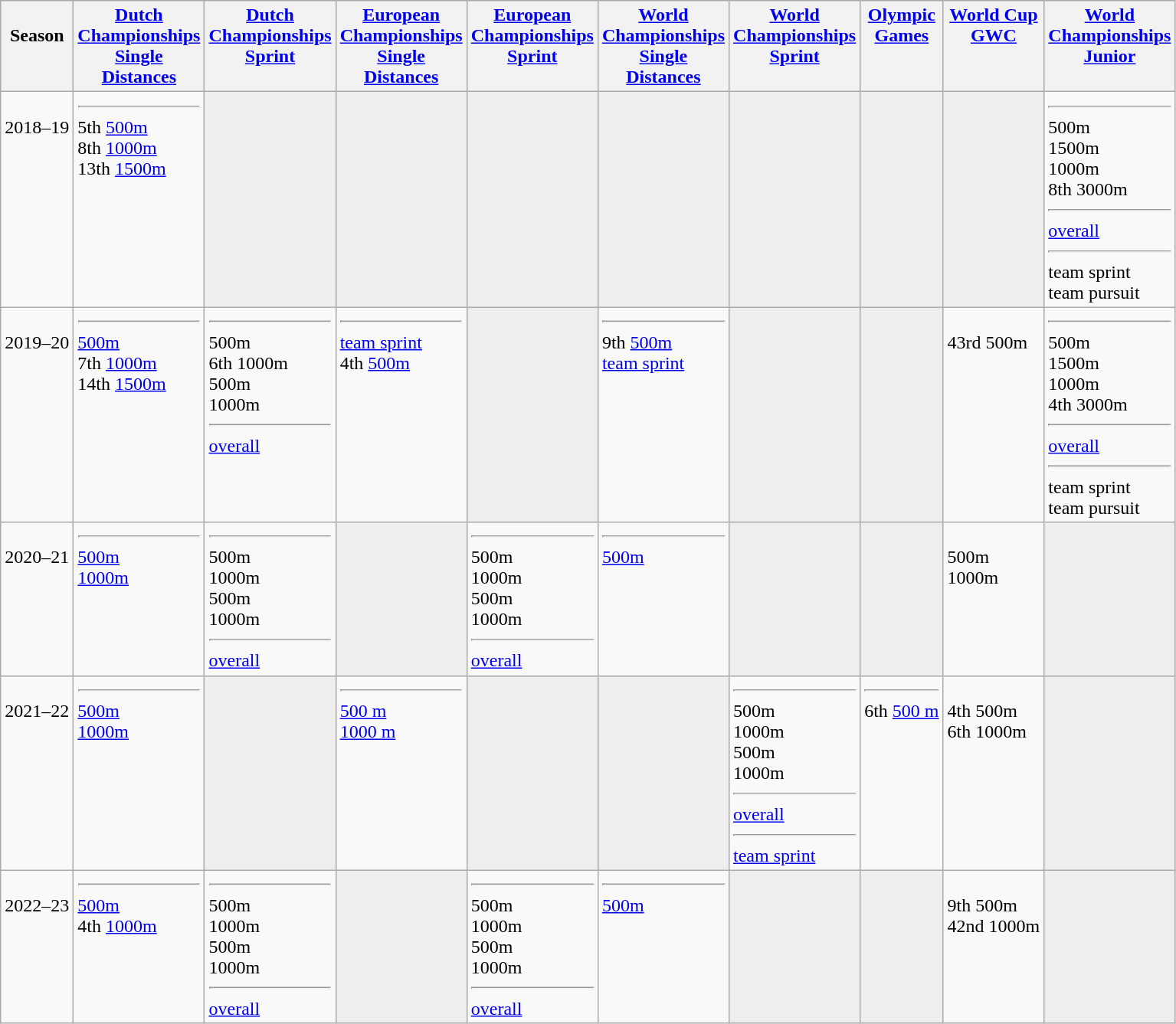<table class="wikitable">
<tr style="vertical-align: top;">
<th><br> Season</th>
<th><a href='#'>Dutch <br> Championships <br> Single <br> Distances</a></th>
<th><a href='#'>Dutch <br> Championships <br> Sprint</a></th>
<th><a href='#'>European <br> Championships <br> Single <br> Distances</a></th>
<th><a href='#'>European <br> Championships <br> Sprint</a></th>
<th><a href='#'>World <br> Championships <br> Single <br> Distances</a></th>
<th><a href='#'>World <br> Championships <br> Sprint</a></th>
<th><a href='#'>Olympic <br> Games</a></th>
<th><a href='#'>World Cup <br> GWC</a></th>
<th><a href='#'>World <br> Championships <br> Junior</a></th>
</tr>
<tr style="vertical-align: top;">
<td><br> 2018–19</td>
<td> <hr> 5th <a href='#'>500m</a> <br> 8th <a href='#'>1000m</a> <br> 13th <a href='#'>1500m</a></td>
<td bgcolor=#EEEEEE></td>
<td bgcolor=#EEEEEE></td>
<td bgcolor=#EEEEEE></td>
<td bgcolor=#EEEEEE></td>
<td bgcolor=#EEEEEE></td>
<td bgcolor=#EEEEEE></td>
<td bgcolor=#EEEEEE></td>
<td> <hr>  500m <br>  1500m <br>  1000m <br> 8th 3000m <br> <hr>  <a href='#'>overall</a> <hr>  team sprint <br>  team pursuit</td>
</tr>
<tr style="vertical-align: top;">
<td><br> 2019–20</td>
<td> <hr>  <a href='#'>500m</a> <br> 7th <a href='#'>1000m</a> <br> 14th <a href='#'>1500m</a></td>
<td> <hr>  500m <br> 6th 1000m <br>  500m <br>  1000m <hr>  <a href='#'>overall</a></td>
<td> <hr>  <a href='#'>team sprint</a> <br> 4th <a href='#'>500m</a></td>
<td bgcolor=#EEEEEE></td>
<td> <hr> 9th <a href='#'>500m</a> <br>  <a href='#'>team sprint</a></td>
<td bgcolor=#EEEEEE></td>
<td bgcolor=#EEEEEE></td>
<td><br> 43rd 500m</td>
<td> <hr>  500m <br>  1500m <br>  1000m <br> 4th 3000m <hr>  <a href='#'>overall</a> <hr>  team sprint <br>  team pursuit</td>
</tr>
<tr style="vertical-align: top;">
<td><br> 2020–21</td>
<td> <hr>  <a href='#'>500m</a> <br>  <a href='#'>1000m</a></td>
<td> <hr>  500m <br>  1000m <br>  500m <br>  1000m <hr>  <a href='#'>overall</a></td>
<td bgcolor=#EEEEEE></td>
<td> <hr>  500m <br>  1000m <br>  500m <br>  1000m <hr>  <a href='#'>overall</a></td>
<td> <hr>  <a href='#'>500m</a></td>
<td bgcolor=#EEEEEE></td>
<td bgcolor=#EEEEEE></td>
<td><br>  500m <br>  1000m</td>
<td bgcolor=#EEEEEE></td>
</tr>
<tr style="vertical-align: top;">
<td><br> 2021–22</td>
<td> <hr>  <a href='#'>500m</a> <br>  <a href='#'>1000m</a></td>
<td bgcolor=#EEEEEE></td>
<td> <hr>  <a href='#'>500 m</a> <br>  <a href='#'>1000 m</a></td>
<td bgcolor=#EEEEEE></td>
<td bgcolor=#EEEEEE></td>
<td> <hr>  500m <br>  1000m <br>  500m <br>  1000m <hr>  <a href='#'>overall</a> <hr>  <a href='#'>team sprint</a></td>
<td> <hr> 6th <a href='#'>500 m</a></td>
<td><br> 4th 500m <br> 6th 1000m</td>
<td bgcolor=#EEEEEE></td>
</tr>
<tr style="vertical-align: top;">
<td><br> 2022–23</td>
<td> <hr>  <a href='#'>500m</a> <br> 4th <a href='#'>1000m</a></td>
<td> <hr>  500m <br>  1000m <br>  500m <br>  1000m <hr>  <a href='#'>overall</a></td>
<td bgcolor=#EEEEEE></td>
<td> <hr>  500m <br>  1000m <br>  500m <br>  1000m <hr>  <a href='#'>overall</a></td>
<td> <hr>  <a href='#'>500m</a></td>
<td bgcolor=#EEEEEE></td>
<td bgcolor=#EEEEEE></td>
<td><br> 9th 500m <br> 42nd 1000m</td>
<td bgcolor=#EEEEEE></td>
</tr>
</table>
